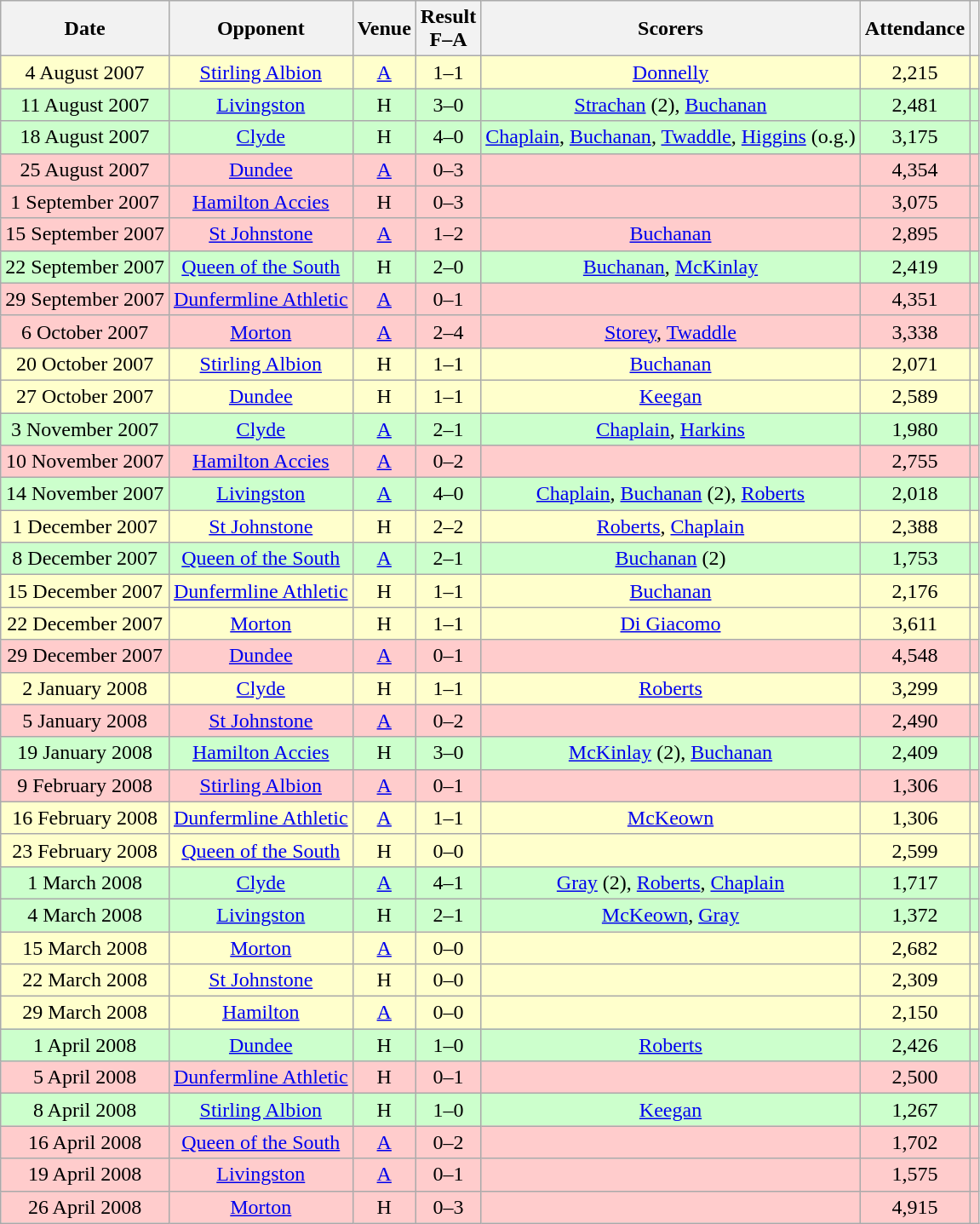<table class="wikitable sortable" style="text-align:center;">
<tr>
<th>Date</th>
<th>Opponent</th>
<th>Venue</th>
<th>Result<br>F–A</th>
<th class=unsortable>Scorers</th>
<th>Attendance</th>
<th></th>
</tr>
<tr bgcolor="#FFFFCC">
<td>4 August 2007</td>
<td><a href='#'>Stirling Albion</a></td>
<td><a href='#'>A</a></td>
<td>1–1</td>
<td><a href='#'>Donnelly</a></td>
<td>2,215</td>
<td></td>
</tr>
<tr bgcolor="#CCFFCC">
<td>11 August 2007</td>
<td><a href='#'>Livingston</a></td>
<td>H</td>
<td>3–0</td>
<td><a href='#'>Strachan</a> (2), <a href='#'>Buchanan</a></td>
<td>2,481</td>
<td></td>
</tr>
<tr bgcolor="#CCFFCC">
<td>18 August 2007</td>
<td><a href='#'>Clyde</a></td>
<td>H</td>
<td>4–0</td>
<td><a href='#'>Chaplain</a>, <a href='#'>Buchanan</a>, <a href='#'>Twaddle</a>, <a href='#'>Higgins</a> (o.g.)</td>
<td>3,175</td>
<td></td>
</tr>
<tr bgcolor="#FFCCCC">
<td>25 August 2007</td>
<td><a href='#'>Dundee</a></td>
<td><a href='#'>A</a></td>
<td>0–3</td>
<td></td>
<td>4,354</td>
<td></td>
</tr>
<tr bgcolor="#FFCCCC">
<td>1 September 2007</td>
<td><a href='#'>Hamilton Accies</a></td>
<td>H</td>
<td>0–3</td>
<td></td>
<td>3,075</td>
<td></td>
</tr>
<tr bgcolor="#FFCCCC">
<td>15 September 2007</td>
<td><a href='#'>St Johnstone</a></td>
<td><a href='#'>A</a></td>
<td>1–2</td>
<td><a href='#'>Buchanan</a></td>
<td>2,895</td>
<td></td>
</tr>
<tr bgcolor="#CCFFCC">
<td>22 September 2007</td>
<td><a href='#'>Queen of the South</a></td>
<td>H</td>
<td>2–0</td>
<td><a href='#'>Buchanan</a>, <a href='#'>McKinlay</a></td>
<td>2,419</td>
<td></td>
</tr>
<tr bgcolor="#FFCCCC">
<td>29 September 2007</td>
<td><a href='#'>Dunfermline Athletic</a></td>
<td><a href='#'>A</a></td>
<td>0–1</td>
<td></td>
<td>4,351</td>
<td></td>
</tr>
<tr bgcolor="#FFCCCC">
<td>6 October 2007</td>
<td><a href='#'>Morton</a></td>
<td><a href='#'>A</a></td>
<td>2–4</td>
<td><a href='#'>Storey</a>, <a href='#'>Twaddle</a></td>
<td>3,338</td>
<td></td>
</tr>
<tr bgcolor="#FFFFCC">
<td>20 October 2007</td>
<td><a href='#'>Stirling Albion</a></td>
<td>H</td>
<td>1–1</td>
<td><a href='#'>Buchanan</a></td>
<td>2,071</td>
<td></td>
</tr>
<tr bgcolor="#FFFFCC">
<td>27 October 2007</td>
<td><a href='#'>Dundee</a></td>
<td>H</td>
<td>1–1</td>
<td><a href='#'>Keegan</a></td>
<td>2,589</td>
<td></td>
</tr>
<tr bgcolor="#CCFFCC">
<td>3 November 2007</td>
<td><a href='#'>Clyde</a></td>
<td><a href='#'>A</a></td>
<td>2–1</td>
<td><a href='#'>Chaplain</a>, <a href='#'>Harkins</a></td>
<td>1,980</td>
<td></td>
</tr>
<tr bgcolor="#FFCCCC">
<td>10 November 2007</td>
<td><a href='#'>Hamilton Accies</a></td>
<td><a href='#'>A</a></td>
<td>0–2</td>
<td></td>
<td>2,755</td>
<td></td>
</tr>
<tr bgcolor="#CCFFCC">
<td>14 November 2007</td>
<td><a href='#'>Livingston</a></td>
<td><a href='#'>A</a></td>
<td>4–0</td>
<td><a href='#'>Chaplain</a>, <a href='#'>Buchanan</a> (2), <a href='#'>Roberts</a></td>
<td>2,018</td>
<td></td>
</tr>
<tr bgcolor="#FFFFCC">
<td>1 December 2007</td>
<td><a href='#'>St Johnstone</a></td>
<td>H</td>
<td>2–2</td>
<td><a href='#'>Roberts</a>, <a href='#'>Chaplain</a></td>
<td>2,388</td>
<td></td>
</tr>
<tr bgcolor="#CCFFCC">
<td>8 December 2007</td>
<td><a href='#'>Queen of the South</a></td>
<td><a href='#'>A</a></td>
<td>2–1</td>
<td><a href='#'>Buchanan</a> (2)</td>
<td>1,753</td>
<td></td>
</tr>
<tr bgcolor="#FFFFCC">
<td>15 December 2007</td>
<td><a href='#'>Dunfermline Athletic</a></td>
<td>H</td>
<td>1–1</td>
<td><a href='#'>Buchanan</a></td>
<td>2,176</td>
<td></td>
</tr>
<tr bgcolor="#FFFFCC">
<td>22 December 2007</td>
<td><a href='#'>Morton</a></td>
<td>H</td>
<td>1–1</td>
<td><a href='#'>Di Giacomo</a></td>
<td>3,611</td>
<td></td>
</tr>
<tr bgcolor="#FFCCCC">
<td>29 December 2007</td>
<td><a href='#'>Dundee</a></td>
<td><a href='#'>A</a></td>
<td>0–1</td>
<td></td>
<td>4,548</td>
<td></td>
</tr>
<tr bgcolor="#FFFFCC">
<td>2 January 2008</td>
<td><a href='#'>Clyde</a></td>
<td>H</td>
<td>1–1</td>
<td><a href='#'>Roberts</a></td>
<td>3,299</td>
<td></td>
</tr>
<tr bgcolor="#FFCCCC">
<td>5 January 2008</td>
<td><a href='#'>St Johnstone</a></td>
<td><a href='#'>A</a></td>
<td>0–2</td>
<td></td>
<td>2,490</td>
<td></td>
</tr>
<tr bgcolor="#CCFFCC">
<td>19 January 2008</td>
<td><a href='#'>Hamilton Accies</a></td>
<td>H</td>
<td>3–0</td>
<td><a href='#'>McKinlay</a> (2), <a href='#'>Buchanan</a></td>
<td>2,409</td>
<td></td>
</tr>
<tr bgcolor="#FFCCCC">
<td>9 February 2008</td>
<td><a href='#'>Stirling Albion</a></td>
<td><a href='#'>A</a></td>
<td>0–1</td>
<td></td>
<td>1,306</td>
<td></td>
</tr>
<tr bgcolor="#FFFFCC">
<td>16 February 2008</td>
<td><a href='#'>Dunfermline Athletic</a></td>
<td><a href='#'>A</a></td>
<td>1–1</td>
<td><a href='#'>McKeown</a></td>
<td>1,306</td>
<td></td>
</tr>
<tr bgcolor="#FFFFCC">
<td>23 February 2008</td>
<td><a href='#'>Queen of the South</a></td>
<td>H</td>
<td>0–0</td>
<td></td>
<td>2,599</td>
<td></td>
</tr>
<tr bgcolor="#CCFFCC">
<td>1 March 2008</td>
<td><a href='#'>Clyde</a></td>
<td><a href='#'>A</a></td>
<td>4–1</td>
<td><a href='#'>Gray</a> (2), <a href='#'>Roberts</a>, <a href='#'>Chaplain</a></td>
<td>1,717</td>
<td></td>
</tr>
<tr bgcolor="#CCFFCC">
<td>4 March 2008</td>
<td><a href='#'>Livingston</a></td>
<td>H</td>
<td>2–1</td>
<td><a href='#'>McKeown</a>, <a href='#'>Gray</a></td>
<td>1,372</td>
<td></td>
</tr>
<tr bgcolor="#FFFFCC">
<td>15 March 2008</td>
<td><a href='#'>Morton</a></td>
<td><a href='#'>A</a></td>
<td>0–0</td>
<td></td>
<td>2,682</td>
<td></td>
</tr>
<tr bgcolor="#FFFFCC">
<td>22 March 2008</td>
<td><a href='#'>St Johnstone</a></td>
<td>H</td>
<td>0–0</td>
<td></td>
<td>2,309</td>
<td></td>
</tr>
<tr bgcolor="#FFFFCC">
<td>29 March 2008</td>
<td><a href='#'>Hamilton</a></td>
<td><a href='#'>A</a></td>
<td>0–0</td>
<td></td>
<td>2,150</td>
<td></td>
</tr>
<tr bgcolor="#CCFFCC">
<td>1 April 2008</td>
<td><a href='#'>Dundee</a></td>
<td>H</td>
<td>1–0</td>
<td><a href='#'>Roberts</a></td>
<td>2,426</td>
<td></td>
</tr>
<tr bgcolor="#FFCCCC">
<td>5 April 2008</td>
<td><a href='#'>Dunfermline Athletic</a></td>
<td>H</td>
<td>0–1</td>
<td></td>
<td>2,500</td>
<td></td>
</tr>
<tr bgcolor="#CCFFCC">
<td>8 April 2008</td>
<td><a href='#'>Stirling Albion</a></td>
<td>H</td>
<td>1–0</td>
<td><a href='#'>Keegan</a></td>
<td>1,267</td>
<td></td>
</tr>
<tr bgcolor="#FFCCCC">
<td>16 April 2008</td>
<td><a href='#'>Queen of the South</a></td>
<td><a href='#'>A</a></td>
<td>0–2</td>
<td></td>
<td>1,702</td>
<td></td>
</tr>
<tr bgcolor="#FFCCCC">
<td>19 April 2008</td>
<td><a href='#'>Livingston</a></td>
<td><a href='#'>A</a></td>
<td>0–1</td>
<td></td>
<td>1,575</td>
<td></td>
</tr>
<tr bgcolor="#FFCCCC">
<td>26 April 2008</td>
<td><a href='#'>Morton</a></td>
<td>H</td>
<td>0–3</td>
<td></td>
<td>4,915</td>
<td></td>
</tr>
</table>
